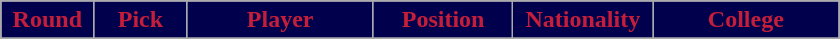<table class="wikitable sortable sortable">
<tr>
<th style="background:#00004d; color:#C41E3A" width="10%">Round</th>
<th style="background:#00004d; color:#C41E3A" width="10%">Pick</th>
<th style="background:#00004d; color:#C41E3A" width="20%">Player</th>
<th style="background:#00004d; color:#C41E3A" width="15%">Position</th>
<th style="background:#00004d; color:#C41E3A" width="15%">Nationality</th>
<th style="background:#00004d; color:#C41E3A" width="20%">College</th>
</tr>
<tr>
</tr>
</table>
